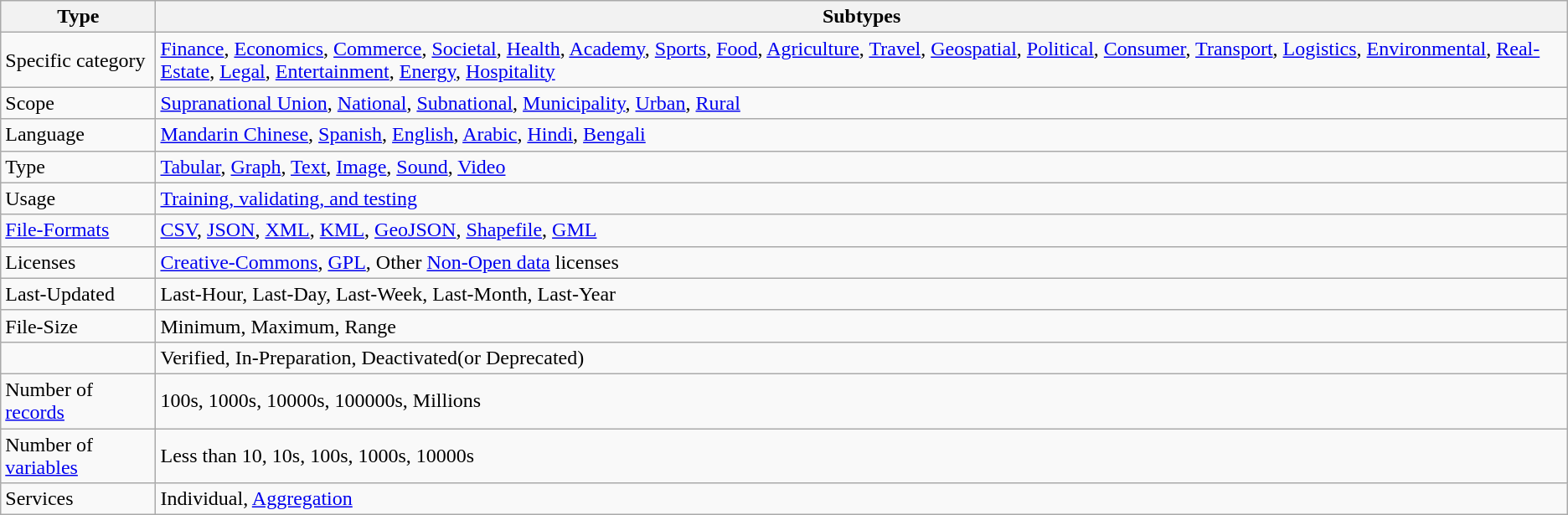<table class="wikitable">
<tr>
<th>Type</th>
<th>Subtypes</th>
</tr>
<tr>
<td>Specific category</td>
<td><a href='#'>Finance</a>, <a href='#'>Economics</a>, <a href='#'>Commerce</a>, <a href='#'>Societal</a>, <a href='#'>Health</a>, <a href='#'>Academy</a>, <a href='#'>Sports</a>, <a href='#'>Food</a>, <a href='#'>Agriculture</a>, <a href='#'>Travel</a>, <a href='#'>Geospatial</a>, <a href='#'>Political</a>, <a href='#'>Consumer</a>, <a href='#'>Transport</a>,  <a href='#'>Logistics</a>, <a href='#'>Environmental</a>, <a href='#'>Real-Estate</a>, <a href='#'>Legal</a>, <a href='#'>Entertainment</a>, <a href='#'>Energy</a>, <a href='#'>Hospitality</a></td>
</tr>
<tr>
<td>Scope</td>
<td><a href='#'>Supranational Union</a>, <a href='#'>National</a>, <a href='#'>Subnational</a>, <a href='#'>Municipality</a>, <a href='#'>Urban</a>, <a href='#'>Rural</a></td>
</tr>
<tr>
<td>Language</td>
<td><a href='#'>Mandarin Chinese</a>, <a href='#'>Spanish</a>, <a href='#'>English</a>, <a href='#'>Arabic</a>, <a href='#'>Hindi</a>, <a href='#'>Bengali</a></td>
</tr>
<tr>
<td>Type</td>
<td><a href='#'>Tabular</a>, <a href='#'>Graph</a>, <a href='#'>Text</a>, <a href='#'>Image</a>, <a href='#'>Sound</a>, <a href='#'>Video</a></td>
</tr>
<tr>
<td>Usage</td>
<td><a href='#'>Training, validating, and testing</a></td>
</tr>
<tr>
<td><a href='#'>File-Formats</a></td>
<td><a href='#'>CSV</a>, <a href='#'>JSON</a>, <a href='#'>XML</a>, <a href='#'>KML</a>, <a href='#'>GeoJSON</a>, <a href='#'>Shapefile</a>, <a href='#'>GML</a></td>
</tr>
<tr>
<td>Licenses</td>
<td><a href='#'>Creative-Commons</a>, <a href='#'>GPL</a>, Other <a href='#'>Non-Open data</a> licenses</td>
</tr>
<tr>
<td>Last-Updated</td>
<td>Last-Hour, Last-Day, Last-Week, Last-Month, Last-Year</td>
</tr>
<tr>
<td>File-Size</td>
<td>Minimum, Maximum, Range</td>
</tr>
<tr>
<td></td>
<td>Verified, In-Preparation, Deactivated(or Deprecated)</td>
</tr>
<tr>
<td>Number of <a href='#'>records</a></td>
<td>100s, 1000s, 10000s, 100000s, Millions</td>
</tr>
<tr>
<td>Number of <a href='#'>variables</a></td>
<td>Less than 10, 10s, 100s, 1000s, 10000s</td>
</tr>
<tr>
<td>Services</td>
<td>Individual, <a href='#'>Aggregation</a></td>
</tr>
</table>
